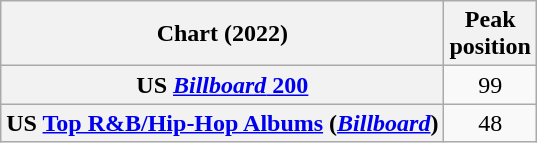<table class="wikitable sortable plainrowheaders" style="text-align:center">
<tr>
<th scope="col">Chart (2022)</th>
<th scope="col">Peak<br>position</th>
</tr>
<tr>
<th scope="row">US <a href='#'><em>Billboard</em> 200</a></th>
<td>99</td>
</tr>
<tr>
<th scope="row">US <a href='#'>Top R&B/Hip-Hop Albums</a> (<em><a href='#'>Billboard</a></em>)</th>
<td>48</td>
</tr>
</table>
